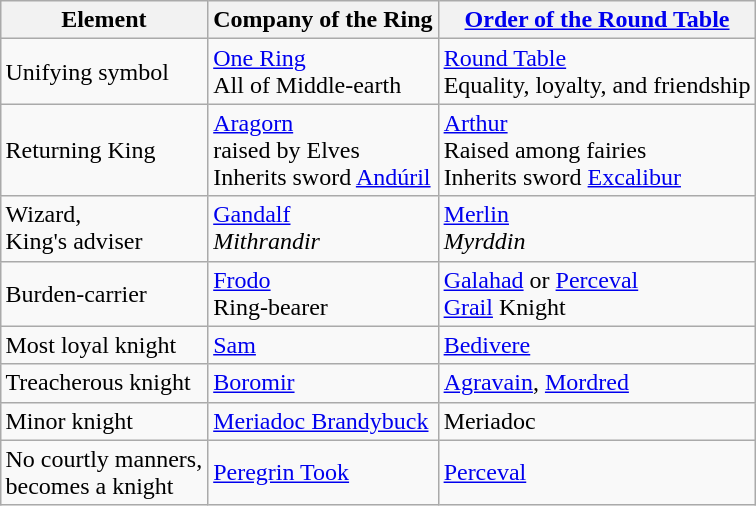<table class="wikitable sortable" style="margin: 1em auto;">
<tr>
<th>Element</th>
<th>Company of the Ring</th>
<th><a href='#'>Order of the Round Table</a></th>
</tr>
<tr>
<td>Unifying symbol</td>
<td><a href='#'>One Ring</a><br>All of Middle-earth</td>
<td><a href='#'>Round Table</a><br>Equality, loyalty, and friendship</td>
</tr>
<tr>
<td>Returning King</td>
<td><a href='#'>Aragorn</a><br>raised by Elves<br>Inherits sword <a href='#'>Andúril</a></td>
<td><a href='#'>Arthur</a><br>Raised among fairies<br>Inherits sword <a href='#'>Excalibur</a></td>
</tr>
<tr>
<td>Wizard,<br>King's adviser</td>
<td><a href='#'>Gandalf</a><br><em>Mithrandir</em></td>
<td><a href='#'>Merlin</a><br><em>Myrddin</em></td>
</tr>
<tr>
<td>Burden-carrier</td>
<td><a href='#'>Frodo</a><br>Ring-bearer</td>
<td><a href='#'>Galahad</a> or <a href='#'>Perceval</a><br><a href='#'>Grail</a> Knight</td>
</tr>
<tr>
<td>Most loyal knight</td>
<td><a href='#'>Sam</a></td>
<td><a href='#'>Bedivere</a></td>
</tr>
<tr>
<td>Treacherous knight</td>
<td><a href='#'>Boromir</a></td>
<td><a href='#'>Agravain</a>, <a href='#'>Mordred</a></td>
</tr>
<tr>
<td>Minor knight</td>
<td><a href='#'>Meriadoc Brandybuck</a></td>
<td>Meriadoc</td>
</tr>
<tr>
<td>No courtly manners,<br>becomes a knight</td>
<td><a href='#'>Peregrin Took</a></td>
<td><a href='#'>Perceval</a></td>
</tr>
</table>
